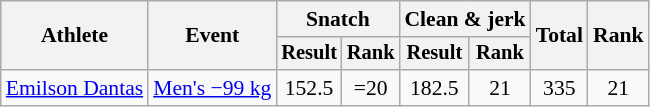<table class="wikitable" style="font-size:90%">
<tr>
<th rowspan="2">Athlete</th>
<th rowspan="2">Event</th>
<th colspan="2">Snatch</th>
<th colspan="2">Clean & jerk</th>
<th rowspan="2">Total</th>
<th rowspan="2">Rank</th>
</tr>
<tr style="font-size:95%">
<th>Result</th>
<th>Rank</th>
<th>Result</th>
<th>Rank</th>
</tr>
<tr align=center>
<td align=left><a href='#'>Emilson Dantas</a></td>
<td align=left><a href='#'>Men's −99 kg</a></td>
<td>152.5</td>
<td>=20</td>
<td>182.5</td>
<td>21</td>
<td>335</td>
<td>21</td>
</tr>
</table>
